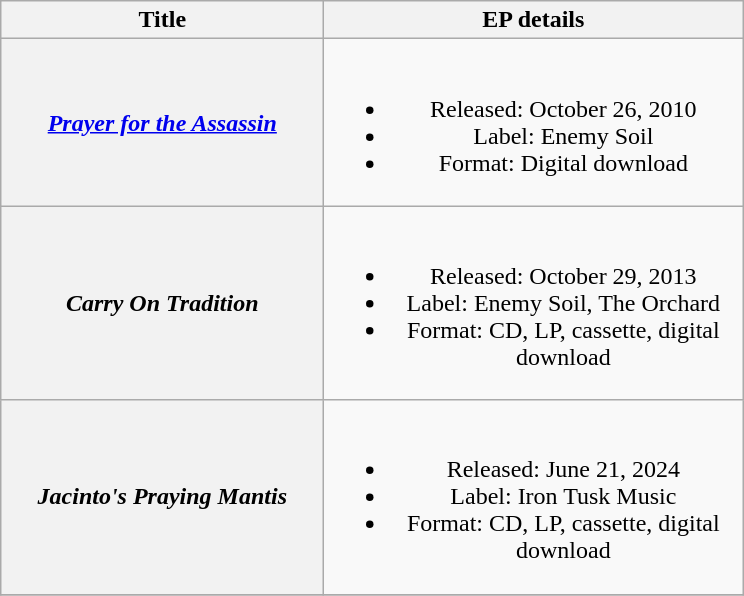<table class="wikitable plainrowheaders" style="text-align:center;">
<tr>
<th scope="col" rowspan="1" style="width:13em;">Title</th>
<th scope="col" rowspan="1" style="width:17em;">EP details</th>
</tr>
<tr>
<th scope="row"><em><a href='#'>Prayer for the Assassin</a></em></th>
<td><br><ul><li>Released: October 26, 2010</li><li>Label: Enemy Soil</li><li>Format: Digital download</li></ul></td>
</tr>
<tr>
<th scope="row"><em>Carry On Tradition</em></th>
<td><br><ul><li>Released: October 29, 2013</li><li>Label: Enemy Soil, The Orchard</li><li>Format: CD, LP, cassette, digital download</li></ul></td>
</tr>
<tr>
<th scope="row"><em>Jacinto's Praying Mantis</em></th>
<td><br><ul><li>Released: June 21, 2024</li><li>Label: Iron Tusk Music</li><li>Format: CD, LP, cassette, digital download</li></ul></td>
</tr>
<tr>
</tr>
</table>
